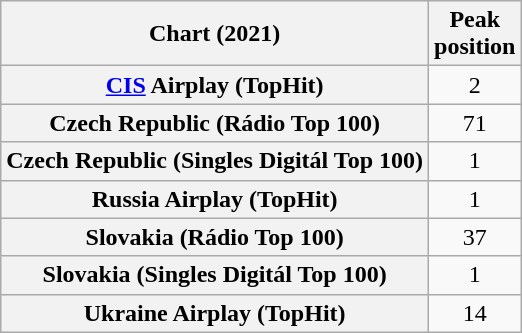<table class="wikitable plainrowheaders sortable" style="text-align:center">
<tr>
<th scope="col">Chart (2021)</th>
<th scope="col">Peak<br>position</th>
</tr>
<tr>
<th scope="row"><a href='#'>CIS</a> Airplay (TopHit)</th>
<td>2</td>
</tr>
<tr>
<th scope="row">Czech Republic (Rádio Top 100)</th>
<td>71</td>
</tr>
<tr>
<th scope="row">Czech Republic (Singles Digitál Top 100)</th>
<td>1</td>
</tr>
<tr>
<th scope="row">Russia Airplay (TopHit)</th>
<td>1</td>
</tr>
<tr>
<th scope="row">Slovakia (Rádio Top 100)</th>
<td>37</td>
</tr>
<tr>
<th scope="row">Slovakia (Singles Digitál Top 100)</th>
<td>1</td>
</tr>
<tr>
<th scope="row">Ukraine Airplay (TopHit)</th>
<td>14</td>
</tr>
</table>
